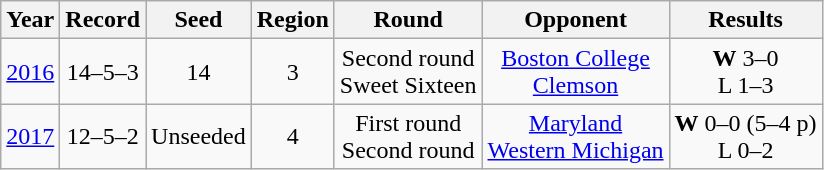<table class="wikitable" border="1">
<tr align="center">
<th>Year</th>
<th>Record</th>
<th>Seed</th>
<th>Region</th>
<th>Round</th>
<th>Opponent</th>
<th>Results</th>
</tr>
<tr align="center">
<td><a href='#'>2016</a></td>
<td>14–5–3</td>
<td>14</td>
<td>3</td>
<td>Second round<br>Sweet Sixteen</td>
<td><a href='#'>Boston College</a><br><a href='#'>Clemson</a></td>
<td><strong>W</strong> 3–0<br>L 1–3</td>
</tr>
<tr align="center">
<td><a href='#'>2017</a></td>
<td>12–5–2</td>
<td>Unseeded</td>
<td>4</td>
<td>First round<br>Second round</td>
<td><a href='#'>Maryland</a><br><a href='#'>Western Michigan</a></td>
<td><strong>W</strong> 0–0 (5–4 p)<br>L 0–2</td>
</tr>
</table>
